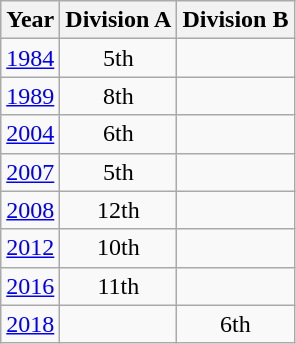<table class="wikitable" style="text-align:center">
<tr>
<th>Year</th>
<th>Division A</th>
<th>Division B</th>
</tr>
<tr>
<td><a href='#'>1984</a></td>
<td>5th</td>
<td></td>
</tr>
<tr>
<td><a href='#'>1989</a></td>
<td>8th</td>
<td></td>
</tr>
<tr>
<td><a href='#'>2004</a></td>
<td>6th</td>
<td></td>
</tr>
<tr>
<td><a href='#'>2007</a></td>
<td>5th</td>
<td></td>
</tr>
<tr>
<td><a href='#'>2008</a></td>
<td>12th</td>
<td></td>
</tr>
<tr>
<td><a href='#'>2012</a></td>
<td>10th</td>
<td></td>
</tr>
<tr>
<td><a href='#'>2016</a></td>
<td>11th</td>
<td></td>
</tr>
<tr>
<td><a href='#'>2018</a></td>
<td></td>
<td>6th</td>
</tr>
</table>
